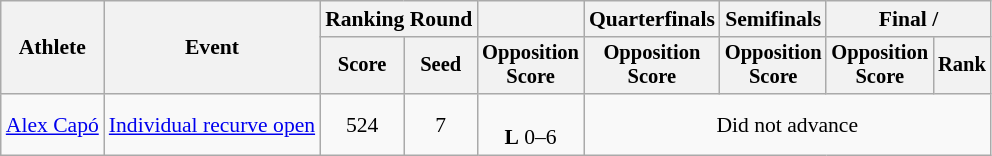<table class=wikitable style=font-size:90%;text-align:center>
<tr>
<th rowspan=2>Athlete</th>
<th rowspan=2>Event</th>
<th colspan=2>Ranking Round</th>
<th></th>
<th>Quarterfinals</th>
<th>Semifinals</th>
<th colspan=2>Final / </th>
</tr>
<tr style=font-size:95%>
<th>Score</th>
<th>Seed</th>
<th>Opposition<br>Score</th>
<th>Opposition<br>Score</th>
<th>Opposition<br>Score</th>
<th>Opposition<br>Score</th>
<th>Rank</th>
</tr>
<tr>
<td align=left><a href='#'>Alex Capó</a></td>
<td align=left><a href='#'>Individual recurve open</a></td>
<td>524</td>
<td>7</td>
<td><br><strong>L</strong> 0–6</td>
<td colspan=4>Did not advance</td>
</tr>
</table>
